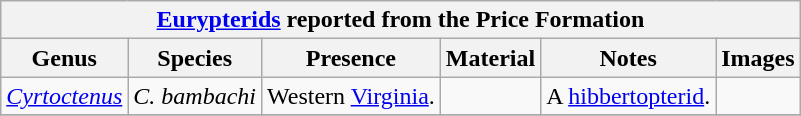<table class="wikitable" align="center">
<tr>
<th colspan="6" align="center"><strong><a href='#'>Eurypterids</a> reported from the Price Formation</strong></th>
</tr>
<tr>
<th>Genus</th>
<th>Species</th>
<th>Presence</th>
<th><strong>Material</strong></th>
<th>Notes</th>
<th>Images</th>
</tr>
<tr>
<td><em><a href='#'>Cyrtoctenus</a></em></td>
<td><em>C. bambachi</em></td>
<td>Western <a href='#'>Virginia</a>.</td>
<td></td>
<td>A <a href='#'>hibbertopterid</a>.</td>
<td></td>
</tr>
<tr>
</tr>
</table>
